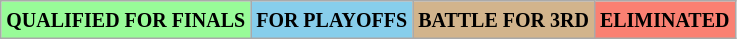<table class="wikitable" align="center"|>
<tr>
<td bgcolor="#98fb98"><small><strong>QUALIFIED FOR FINALS</strong> </small></td>
<td bgcolor="skyblue"><small><strong>FOR PLAYOFFS</strong> </small></td>
<td bgcolor="tan"><small><strong>BATTLE FOR 3RD</strong> </small></td>
<td bgcolor="#fa8072"><small><strong>ELIMINATED</strong> </small></td>
</tr>
</table>
